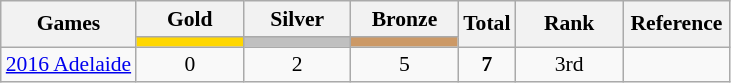<table class="wikitable" style="text-align:center; font-size:90%;">
<tr>
<th rowspan=2>Games</th>
<th style="width:4.5em;">Gold</th>
<th style="width:4.5em;">Silver</th>
<th style="width:4.5em;">Bronze</th>
<th rowspan=2 !style="width:4.5em;">Total</th>
<th rowspan=2 style="width:4.5em;">Rank</th>
<th rowspan=2 style="width:4.5em;">Reference</th>
</tr>
<tr>
<td style="background:gold;"></td>
<td style="background:silver;"></td>
<td style="background:#cc9966;"></td>
</tr>
<tr>
<td align=left> <a href='#'>2016 Adelaide</a></td>
<td>0</td>
<td>2</td>
<td>5</td>
<td><strong>7</strong></td>
<td>3rd</td>
<td></td>
</tr>
</table>
